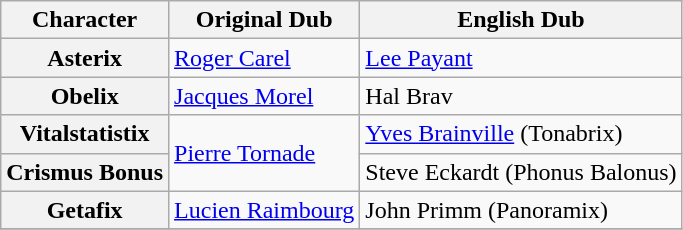<table class="wikitable">
<tr>
<th>Character</th>
<th>Original Dub</th>
<th>English Dub</th>
</tr>
<tr>
<th>Asterix</th>
<td><a href='#'>Roger Carel</a></td>
<td><a href='#'>Lee Payant</a></td>
</tr>
<tr>
<th>Obelix</th>
<td><a href='#'>Jacques Morel</a></td>
<td>Hal Brav</td>
</tr>
<tr>
<th>Vitalstatistix</th>
<td rowspan="2"><a href='#'>Pierre Tornade</a></td>
<td><a href='#'>Yves Brainville</a> (Tonabrix)</td>
</tr>
<tr>
<th>Crismus Bonus</th>
<td>Steve Eckardt (Phonus Balonus)</td>
</tr>
<tr>
<th>Getafix</th>
<td><a href='#'>Lucien Raimbourg</a></td>
<td>John Primm (Panoramix)</td>
</tr>
<tr>
</tr>
</table>
